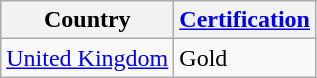<table class="wikitable">
<tr>
<th>Country</th>
<th><a href='#'>Certification</a></th>
</tr>
<tr>
<td><a href='#'>United Kingdom</a></td>
<td>Gold</td>
</tr>
</table>
